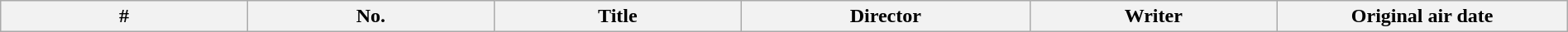<table class="wikitable plainrowheaders" style="width:100%; margin:auto;">
<tr>
<th scope="col" style="width:3em;">#</th>
<th scope="col" style="width:3em;">No.</th>
<th scope="col" style="width:3em;">Title</th>
<th scope="col" style="width:3em;">Director</th>
<th scope="col" style="width:3em;">Writer</th>
<th scope="col" style="width:3em;">Original air date<br>


































</th>
</tr>
</table>
